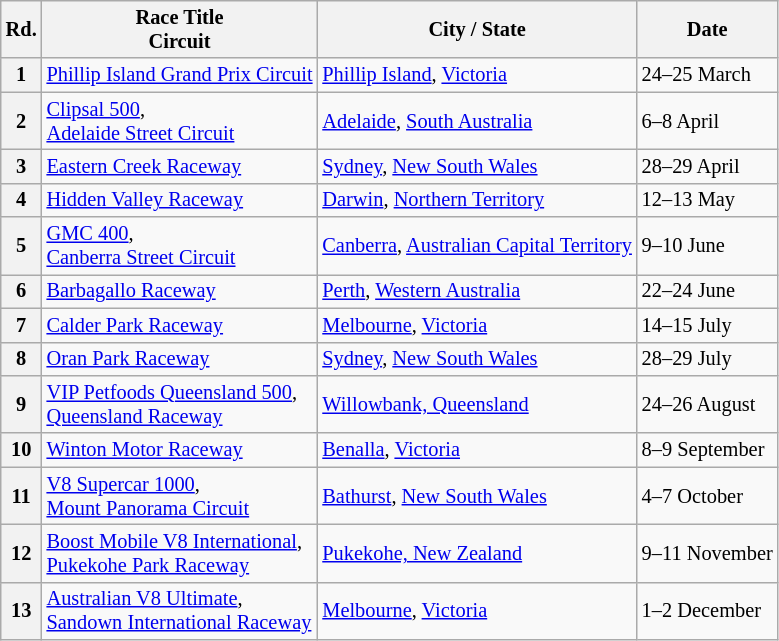<table class="wikitable" style="font-size: 85%">
<tr>
<th>Rd.</th>
<th>Race Title<br> Circuit</th>
<th>City / State</th>
<th>Date</th>
</tr>
<tr>
<th>1</th>
<td><a href='#'>Phillip Island Grand Prix Circuit</a></td>
<td><a href='#'>Phillip Island</a>, <a href='#'>Victoria</a></td>
<td>24–25 March</td>
</tr>
<tr>
<th>2</th>
<td><a href='#'>Clipsal 500</a>,<br> <a href='#'>Adelaide Street Circuit</a></td>
<td><a href='#'>Adelaide</a>, <a href='#'>South Australia</a></td>
<td>6–8 April</td>
</tr>
<tr>
<th>3</th>
<td><a href='#'>Eastern Creek Raceway</a></td>
<td><a href='#'>Sydney</a>, <a href='#'>New South Wales</a></td>
<td>28–29 April</td>
</tr>
<tr>
<th>4</th>
<td><a href='#'>Hidden Valley Raceway</a></td>
<td><a href='#'>Darwin</a>, <a href='#'>Northern Territory</a></td>
<td>12–13 May</td>
</tr>
<tr>
<th>5</th>
<td><a href='#'>GMC 400</a>,<br> <a href='#'>Canberra Street Circuit</a></td>
<td><a href='#'>Canberra</a>, <a href='#'>Australian Capital Territory</a></td>
<td>9–10 June</td>
</tr>
<tr>
<th>6</th>
<td><a href='#'>Barbagallo Raceway</a></td>
<td><a href='#'>Perth</a>, <a href='#'>Western Australia</a></td>
<td>22–24 June</td>
</tr>
<tr>
<th>7</th>
<td><a href='#'>Calder Park Raceway</a></td>
<td><a href='#'>Melbourne</a>, <a href='#'>Victoria</a></td>
<td>14–15 July</td>
</tr>
<tr>
<th>8</th>
<td><a href='#'>Oran Park Raceway</a></td>
<td><a href='#'>Sydney</a>, <a href='#'>New South Wales</a></td>
<td>28–29 July</td>
</tr>
<tr>
<th>9</th>
<td><a href='#'>VIP Petfoods Queensland 500</a>,<br> <a href='#'>Queensland Raceway</a></td>
<td><a href='#'>Willowbank, Queensland</a></td>
<td>24–26 August</td>
</tr>
<tr>
<th>10</th>
<td><a href='#'>Winton Motor Raceway</a></td>
<td><a href='#'>Benalla</a>, <a href='#'>Victoria</a></td>
<td>8–9 September</td>
</tr>
<tr>
<th>11</th>
<td><a href='#'>V8 Supercar 1000</a>,<br> <a href='#'>Mount Panorama Circuit</a></td>
<td><a href='#'>Bathurst</a>, <a href='#'>New South Wales</a></td>
<td>4–7 October</td>
</tr>
<tr>
<th>12</th>
<td><a href='#'>Boost Mobile V8 International</a>,<br> <a href='#'>Pukekohe Park Raceway</a></td>
<td><a href='#'>Pukekohe, New Zealand</a></td>
<td>9–11 November</td>
</tr>
<tr>
<th>13</th>
<td><a href='#'>Australian V8 Ultimate</a>,<br> <a href='#'>Sandown International Raceway</a></td>
<td><a href='#'>Melbourne</a>, <a href='#'>Victoria</a></td>
<td>1–2 December</td>
</tr>
</table>
